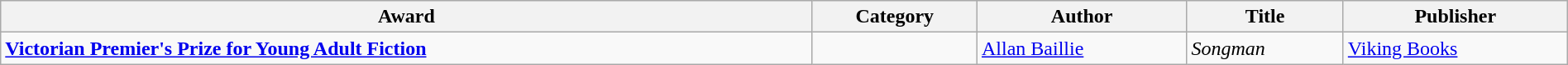<table class="wikitable" width=100%>
<tr>
<th>Award</th>
<th>Category</th>
<th>Author</th>
<th>Title</th>
<th>Publisher</th>
</tr>
<tr>
<td><strong><a href='#'>Victorian Premier's Prize for Young Adult Fiction</a></strong></td>
<td></td>
<td><a href='#'>Allan Baillie</a></td>
<td><em>Songman</em></td>
<td><a href='#'>Viking Books</a></td>
</tr>
</table>
